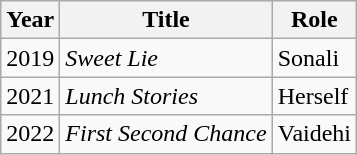<table class="wikitable">
<tr>
<th>Year</th>
<th>Title</th>
<th>Role</th>
</tr>
<tr>
<td>2019</td>
<td><em>Sweet Lie</em></td>
<td>Sonali</td>
</tr>
<tr>
<td>2021</td>
<td><em>Lunch Stories</em></td>
<td>Herself</td>
</tr>
<tr>
<td>2022</td>
<td><em>First Second Chance</em></td>
<td>Vaidehi</td>
</tr>
</table>
